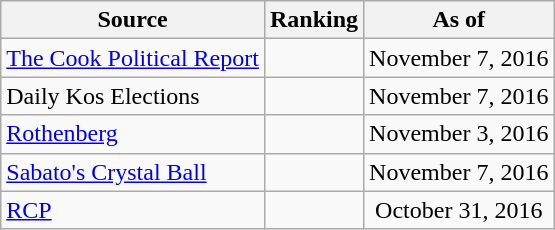<table class="wikitable" style="text-align:center">
<tr>
<th>Source</th>
<th>Ranking</th>
<th>As of</th>
</tr>
<tr>
<td align=left><a href='#'>The Cook Political Report</a></td>
<td></td>
<td>November 7, 2016</td>
</tr>
<tr>
<td align=left>Daily Kos Elections</td>
<td></td>
<td>November 7, 2016</td>
</tr>
<tr>
<td align=left><a href='#'>Rothenberg</a></td>
<td></td>
<td>November 3, 2016</td>
</tr>
<tr>
<td align=left><a href='#'>Sabato's Crystal Ball</a></td>
<td></td>
<td>November 7, 2016</td>
</tr>
<tr>
<td align="left"><a href='#'>RCP</a></td>
<td></td>
<td>October 31, 2016</td>
</tr>
</table>
